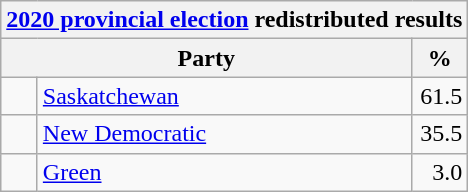<table class="wikitable">
<tr>
<th colspan="4"><a href='#'>2020 provincial election</a> redistributed results</th>
</tr>
<tr>
<th bgcolor="#DDDDFF" width="130px" colspan="2">Party</th>
<th bgcolor="#DDDDFF" width="30px">%</th>
</tr>
<tr>
<td> </td>
<td><a href='#'>Saskatchewan</a></td>
<td align=right>61.5</td>
</tr>
<tr>
<td> </td>
<td><a href='#'>New Democratic</a></td>
<td align=right>35.5</td>
</tr>
<tr>
<td> </td>
<td><a href='#'>Green</a></td>
<td align=right>3.0</td>
</tr>
</table>
